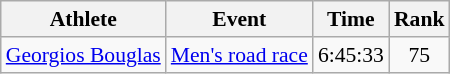<table class=wikitable style=font-size:90%;text-align:center>
<tr>
<th>Athlete</th>
<th>Event</th>
<th>Time</th>
<th>Rank</th>
</tr>
<tr>
<td align=left><a href='#'>Georgios Bouglas</a></td>
<td align=left><a href='#'>Men's road race</a></td>
<td>6:45:33</td>
<td>75</td>
</tr>
</table>
